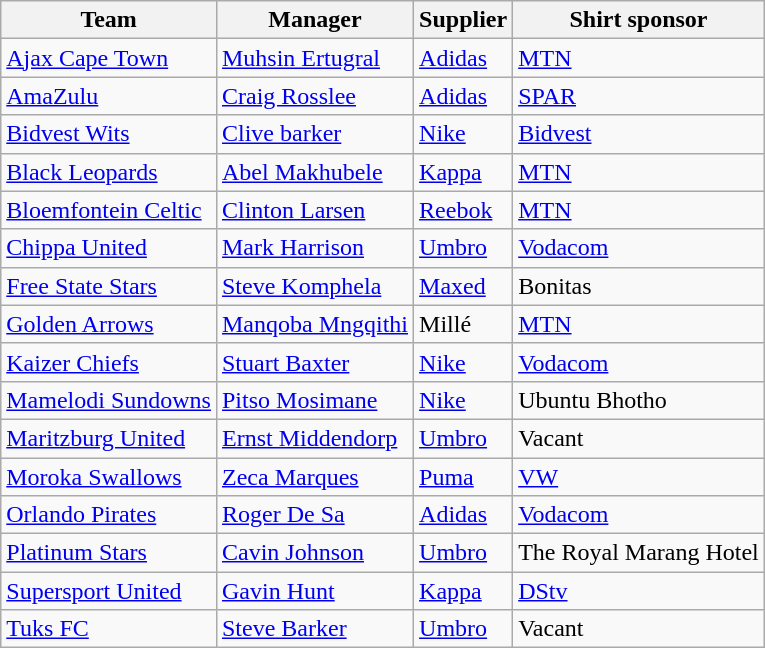<table class="wikitable">
<tr>
<th>Team</th>
<th>Manager</th>
<th>Supplier</th>
<th>Shirt sponsor</th>
</tr>
<tr>
<td><a href='#'>Ajax Cape Town</a></td>
<td> <a href='#'>Muhsin Ertugral</a></td>
<td><a href='#'>Adidas</a></td>
<td><a href='#'>MTN</a></td>
</tr>
<tr>
<td><a href='#'>AmaZulu</a></td>
<td> <a href='#'>Craig Rosslee</a></td>
<td><a href='#'>Adidas</a></td>
<td><a href='#'>SPAR</a></td>
</tr>
<tr>
<td><a href='#'>Bidvest Wits</a></td>
<td> <a href='#'>Clive barker</a></td>
<td><a href='#'>Nike</a></td>
<td><a href='#'>Bidvest</a> </td>
</tr>
<tr>
<td><a href='#'>Black Leopards</a></td>
<td> <a href='#'>Abel Makhubele</a></td>
<td><a href='#'>Kappa</a></td>
<td><a href='#'>MTN</a></td>
</tr>
<tr>
<td><a href='#'>Bloemfontein Celtic</a></td>
<td> <a href='#'>Clinton Larsen</a></td>
<td><a href='#'>Reebok</a></td>
<td><a href='#'>MTN</a></td>
</tr>
<tr>
<td><a href='#'>Chippa United</a></td>
<td> <a href='#'>Mark Harrison</a></td>
<td><a href='#'>Umbro</a></td>
<td><a href='#'>Vodacom</a></td>
</tr>
<tr>
<td><a href='#'>Free State Stars</a></td>
<td> <a href='#'>Steve Komphela</a></td>
<td><a href='#'>Maxed</a></td>
<td>Bonitas</td>
</tr>
<tr>
<td><a href='#'>Golden Arrows</a></td>
<td> <a href='#'>Manqoba Mngqithi</a></td>
<td>Millé</td>
<td><a href='#'>MTN</a></td>
</tr>
<tr>
<td><a href='#'>Kaizer Chiefs</a></td>
<td> <a href='#'>Stuart Baxter</a></td>
<td><a href='#'>Nike</a></td>
<td><a href='#'>Vodacom</a></td>
</tr>
<tr>
<td><a href='#'>Mamelodi Sundowns</a></td>
<td> <a href='#'>Pitso Mosimane</a></td>
<td><a href='#'>Nike</a></td>
<td>Ubuntu Bhotho </td>
</tr>
<tr>
<td><a href='#'>Maritzburg United</a></td>
<td> <a href='#'>Ernst Middendorp</a></td>
<td><a href='#'>Umbro</a></td>
<td>Vacant</td>
</tr>
<tr>
<td><a href='#'>Moroka Swallows</a></td>
<td> <a href='#'>Zeca Marques</a></td>
<td><a href='#'>Puma</a></td>
<td><a href='#'>VW</a></td>
</tr>
<tr>
<td><a href='#'>Orlando Pirates</a></td>
<td> <a href='#'>Roger De Sa</a></td>
<td><a href='#'>Adidas</a></td>
<td><a href='#'>Vodacom</a></td>
</tr>
<tr>
<td><a href='#'>Platinum Stars</a></td>
<td> <a href='#'>Cavin Johnson</a></td>
<td><a href='#'>Umbro</a></td>
<td>The Royal Marang Hotel </td>
</tr>
<tr>
<td><a href='#'>Supersport United</a></td>
<td> <a href='#'>Gavin Hunt</a></td>
<td><a href='#'>Kappa</a></td>
<td><a href='#'>DStv</a> </td>
</tr>
<tr>
<td><a href='#'>Tuks FC</a></td>
<td> <a href='#'>Steve Barker</a></td>
<td><a href='#'>Umbro</a></td>
<td>Vacant</td>
</tr>
</table>
